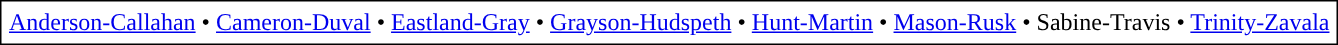<table border="1" cellspacing="0" cellpadding="5" align="center" rules="all" style="margin:1em 1em 1em 0; border-collapse:collapse;">
<tr>
<td><a href='#'>Anderson-Callahan</a> • <a href='#'>Cameron-Duval</a> • <a href='#'>Eastland-Gray</a> • <a href='#'>Grayson-Hudspeth</a> • <a href='#'>Hunt-Martin</a> • <a href='#'>Mason-Rusk</a> • Sabine-Travis • <a href='#'>Trinity-Zavala</a></td>
</tr>
</table>
